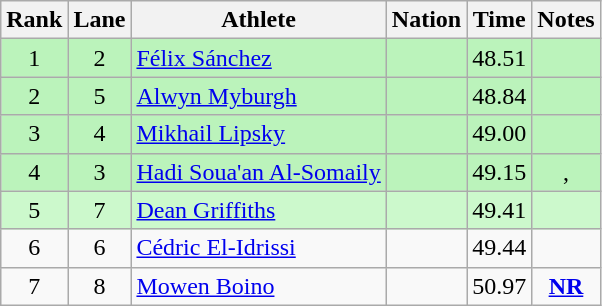<table class="wikitable sortable" style="text-align:center">
<tr>
<th>Rank</th>
<th>Lane</th>
<th>Athlete</th>
<th>Nation</th>
<th>Time</th>
<th>Notes</th>
</tr>
<tr bgcolor=bbf3bb>
<td>1</td>
<td>2</td>
<td align="left"><a href='#'>Félix Sánchez</a></td>
<td align="left"></td>
<td>48.51</td>
<td></td>
</tr>
<tr bgcolor=bbf3bb>
<td>2</td>
<td>5</td>
<td align="left"><a href='#'>Alwyn Myburgh</a></td>
<td align="left"></td>
<td>48.84</td>
<td></td>
</tr>
<tr bgcolor=bbf3bb>
<td>3</td>
<td>4</td>
<td align="left"><a href='#'>Mikhail Lipsky</a></td>
<td align="left"></td>
<td>49.00</td>
<td></td>
</tr>
<tr bgcolor=bbf3bb>
<td>4</td>
<td>3</td>
<td align="left"><a href='#'>Hadi Soua'an Al-Somaily</a></td>
<td align="left"></td>
<td>49.15</td>
<td>, </td>
</tr>
<tr bgcolor=ccf9cc>
<td>5</td>
<td>7</td>
<td align="left"><a href='#'>Dean Griffiths</a></td>
<td align="left"></td>
<td>49.41</td>
<td></td>
</tr>
<tr>
<td>6</td>
<td>6</td>
<td align="left"><a href='#'>Cédric El-Idrissi</a></td>
<td align="left"></td>
<td>49.44</td>
<td></td>
</tr>
<tr>
<td>7</td>
<td>8</td>
<td align="left"><a href='#'>Mowen Boino</a></td>
<td align="left"></td>
<td>50.97</td>
<td><strong><a href='#'>NR</a></strong></td>
</tr>
</table>
